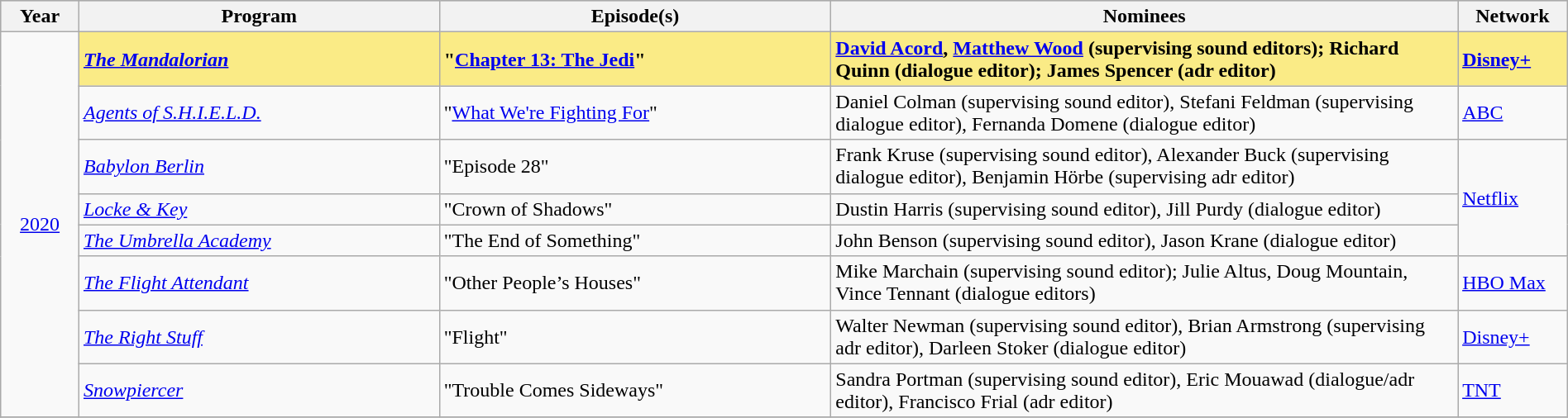<table class="wikitable" style="width:100%">
<tr bgcolor="#bebebe">
<th width="5%">Year</th>
<th width="23%">Program</th>
<th width="25%">Episode(s)</th>
<th width="40%">Nominees</th>
<th width="7%">Network</th>
</tr>
<tr>
<td rowspan=8 style="text-align:center"><a href='#'>2020</a><br></td>
<td style="background:#FAEB86;"><strong><em><a href='#'>The Mandalorian</a></em></strong></td>
<td style="background:#FAEB86;"><strong>"<a href='#'>Chapter 13: The Jedi</a>"</strong></td>
<td style="background:#FAEB86;"><strong><a href='#'>David Acord</a>, <a href='#'>Matthew Wood</a> (supervising sound editors); Richard Quinn (dialogue editor); James Spencer (adr editor)</strong></td>
<td style="background:#FAEB86;"><strong><a href='#'>Disney+</a></strong></td>
</tr>
<tr>
<td><em><a href='#'>Agents of S.H.I.E.L.D.</a></em></td>
<td>"<a href='#'>What We're Fighting For</a>"</td>
<td>Daniel Colman (supervising sound editor), Stefani Feldman (supervising dialogue editor), Fernanda Domene (dialogue editor)</td>
<td><a href='#'>ABC</a></td>
</tr>
<tr>
<td><em><a href='#'>Babylon Berlin</a></em></td>
<td>"Episode 28"</td>
<td>Frank Kruse (supervising sound editor), Alexander Buck (supervising dialogue editor), Benjamin Hörbe (supervising adr editor)</td>
<td rowspan="3"><a href='#'>Netflix</a></td>
</tr>
<tr>
<td><em><a href='#'>Locke & Key</a></em></td>
<td>"Crown of Shadows"</td>
<td>Dustin Harris (supervising sound editor), Jill Purdy (dialogue editor)</td>
</tr>
<tr>
<td><em><a href='#'>The Umbrella Academy</a></em></td>
<td>"The End of Something"</td>
<td>John Benson (supervising sound editor), Jason Krane (dialogue editor)</td>
</tr>
<tr>
<td><em><a href='#'>The Flight Attendant</a></em></td>
<td>"Other People’s Houses"</td>
<td>Mike Marchain (supervising sound editor); Julie Altus, Doug Mountain, Vince Tennant (dialogue editors)</td>
<td><a href='#'>HBO Max</a></td>
</tr>
<tr>
<td><em><a href='#'>The Right Stuff</a></em></td>
<td>"Flight"</td>
<td>Walter Newman (supervising sound editor), Brian Armstrong (supervising adr editor), Darleen Stoker (dialogue editor)</td>
<td><a href='#'>Disney+</a></td>
</tr>
<tr>
<td><em><a href='#'>Snowpiercer</a></em></td>
<td>"Trouble Comes Sideways"</td>
<td>Sandra Portman (supervising sound editor), Eric Mouawad (dialogue/adr editor), Francisco Frial (adr editor)</td>
<td><a href='#'>TNT</a></td>
</tr>
<tr>
</tr>
</table>
